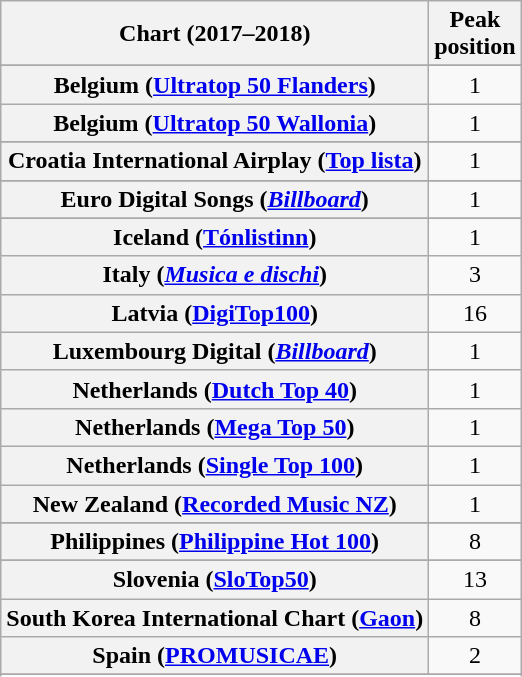<table class="wikitable sortable plainrowheaders" style="text-align:center">
<tr>
<th scope="col">Chart (2017–2018)</th>
<th scope="col">Peak<br>position</th>
</tr>
<tr>
</tr>
<tr>
<th scope="row">Belgium (<a href='#'>Ultratop 50 Flanders</a>)</th>
<td>1</td>
</tr>
<tr>
<th scope="row">Belgium (<a href='#'>Ultratop 50 Wallonia</a>)</th>
<td>1</td>
</tr>
<tr>
</tr>
<tr>
</tr>
<tr>
</tr>
<tr>
</tr>
<tr>
<th scope="row">Croatia International Airplay (<a href='#'>Top lista</a>)</th>
<td>1</td>
</tr>
<tr>
</tr>
<tr>
</tr>
<tr>
<th scope="row">Euro Digital Songs (<em><a href='#'>Billboard</a></em>)</th>
<td>1</td>
</tr>
<tr>
</tr>
<tr>
<th scope="row">Iceland (<a href='#'>Tónlistinn</a>)</th>
<td>1</td>
</tr>
<tr>
<th scope="row">Italy (<em><a href='#'>Musica e dischi</a></em>)</th>
<td>3</td>
</tr>
<tr>
<th scope="row">Latvia (<a href='#'>DigiTop100</a>)</th>
<td>16</td>
</tr>
<tr>
<th scope="row">Luxembourg Digital (<em><a href='#'>Billboard</a></em>)</th>
<td>1</td>
</tr>
<tr>
<th scope="row">Netherlands (<a href='#'>Dutch Top 40</a>)</th>
<td>1</td>
</tr>
<tr>
<th scope="row">Netherlands (<a href='#'>Mega Top 50</a>)</th>
<td>1</td>
</tr>
<tr>
<th scope="row">Netherlands (<a href='#'>Single Top 100</a>)</th>
<td>1</td>
</tr>
<tr>
<th scope="row">New Zealand (<a href='#'>Recorded Music NZ</a>)</th>
<td>1</td>
</tr>
<tr>
</tr>
<tr>
<th scope="row">Philippines (<a href='#'>Philippine Hot 100</a>)</th>
<td>8</td>
</tr>
<tr>
</tr>
<tr>
</tr>
<tr>
</tr>
<tr>
<th scope="row">Slovenia (<a href='#'>SloTop50</a>)</th>
<td>13</td>
</tr>
<tr>
<th scope="row">South Korea International Chart (<a href='#'>Gaon</a>)</th>
<td>8</td>
</tr>
<tr>
<th scope="row">Spain (<a href='#'>PROMUSICAE</a>)</th>
<td>2</td>
</tr>
<tr>
</tr>
<tr>
</tr>
<tr>
</tr>
<tr>
</tr>
<tr>
</tr>
<tr>
</tr>
</table>
